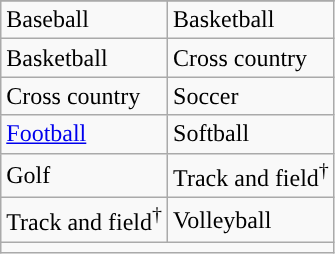<table class="wikitable">
<tr>
</tr>
<tr>
<td>Baseball</td>
<td>Basketball</td>
</tr>
<tr>
<td>Basketball</td>
<td>Cross country</td>
</tr>
<tr>
<td>Cross country</td>
<td>Soccer</td>
</tr>
<tr>
<td><a href='#'>Football</a></td>
<td>Softball</td>
</tr>
<tr>
<td>Golf</td>
<td>Track and field<sup>†</sup></td>
</tr>
<tr>
<td>Track and field<sup>†</sup></td>
<td>Volleyball</td>
</tr>
<tr>
<td colspan="2"></td>
</tr>
</table>
